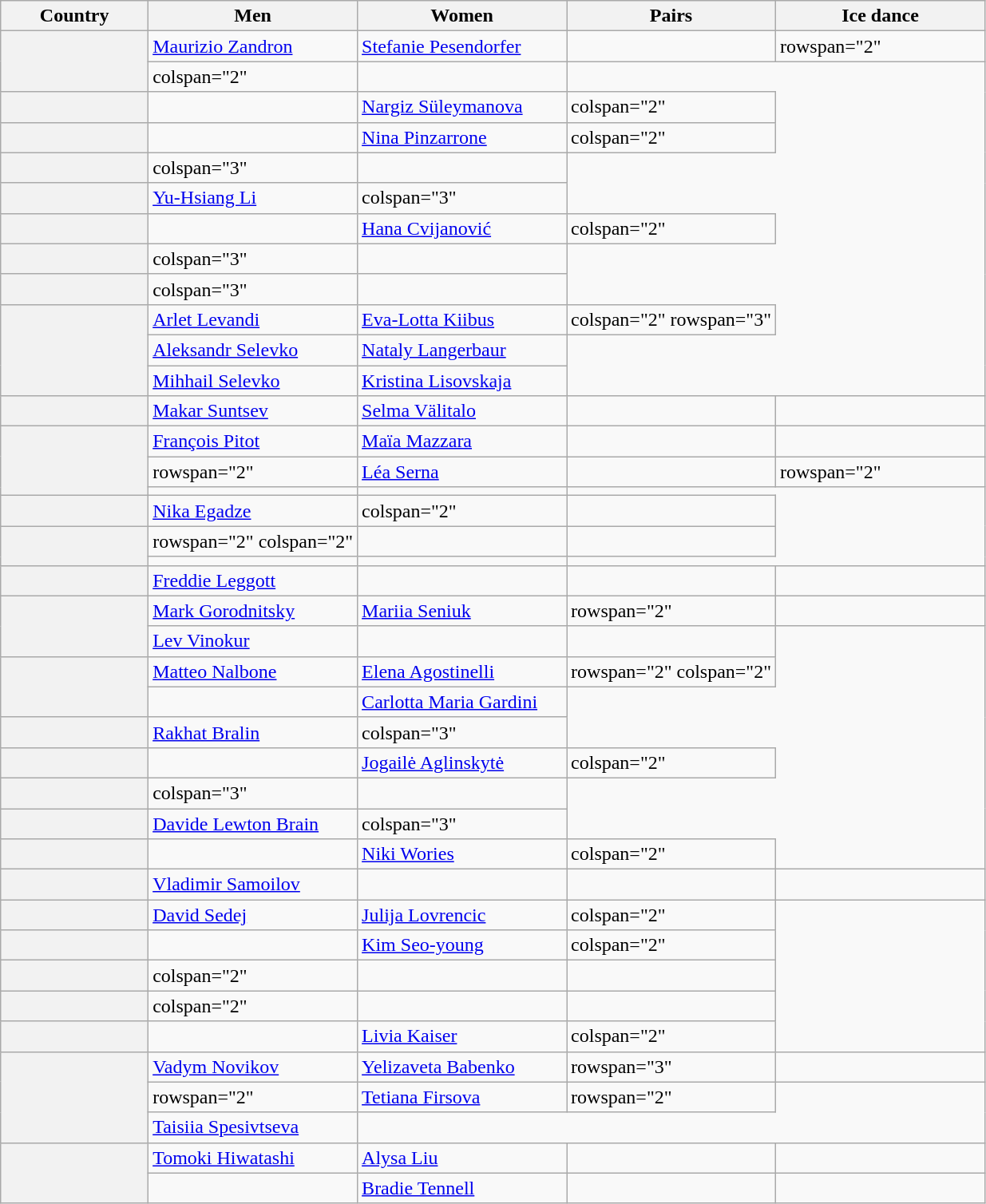<table class="wikitable unsortable" style="text-align:left">
<tr>
<th scope="col" style="width:15%">Country</th>
<th scope="col" style="width:21.25%">Men</th>
<th scope="col" style="width:21.25%">Women</th>
<th scope="col" style="width:21.25%">Pairs</th>
<th scope="col" style="width:21.25%">Ice dance</th>
</tr>
<tr>
<th rowspan="2" scope="row" style="text-align:left"></th>
<td><a href='#'>Maurizio Zandron</a></td>
<td><a href='#'>Stefanie Pesendorfer</a></td>
<td></td>
<td>rowspan="2" </td>
</tr>
<tr>
<td>colspan="2" </td>
<td></td>
</tr>
<tr>
<th scope="row" style="text-align:left"></th>
<td></td>
<td><a href='#'>Nargiz Süleymanova</a></td>
<td>colspan="2" </td>
</tr>
<tr>
<th scope="row" style="text-align:left"></th>
<td></td>
<td><a href='#'>Nina Pinzarrone</a></td>
<td>colspan="2" </td>
</tr>
<tr>
<th scope="row" style="text-align:left"></th>
<td>colspan="3" </td>
<td></td>
</tr>
<tr>
<th scope="row" style="text-align:left"></th>
<td><a href='#'>Yu-Hsiang Li</a></td>
<td>colspan="3" </td>
</tr>
<tr>
<th scope="row" style="text-align:left"></th>
<td></td>
<td><a href='#'>Hana Cvijanović</a></td>
<td>colspan="2" </td>
</tr>
<tr>
<th scope="row" style="text-align:left"></th>
<td>colspan="3" </td>
<td></td>
</tr>
<tr>
<th scope="row" style="text-align:left"></th>
<td>colspan="3" </td>
<td></td>
</tr>
<tr>
<th rowspan="3" scope="row" style="text-align:left"></th>
<td><a href='#'>Arlet Levandi</a></td>
<td><a href='#'>Eva-Lotta Kiibus</a></td>
<td>colspan="2" rowspan="3" </td>
</tr>
<tr>
<td><a href='#'>Aleksandr Selevko</a></td>
<td><a href='#'>Nataly Langerbaur</a></td>
</tr>
<tr>
<td><a href='#'>Mihhail Selevko</a></td>
<td><a href='#'>Kristina Lisovskaja</a></td>
</tr>
<tr>
<th scope="row" style="text-align:left"></th>
<td><a href='#'>Makar Suntsev</a></td>
<td><a href='#'>Selma Välitalo</a></td>
<td></td>
<td></td>
</tr>
<tr>
<th rowspan="3" scope="row" style="text-align:left"></th>
<td><a href='#'>François Pitot</a></td>
<td><a href='#'>Maïa Mazzara</a></td>
<td></td>
<td></td>
</tr>
<tr>
<td>rowspan="2" </td>
<td><a href='#'>Léa Serna</a></td>
<td></td>
<td>rowspan="2" </td>
</tr>
<tr>
<td></td>
<td></td>
</tr>
<tr>
<th scope="row" style="text-align:left"></th>
<td><a href='#'>Nika Egadze</a></td>
<td>colspan="2" </td>
<td></td>
</tr>
<tr>
<th rowspan="2" scope="row" style="text-align:left"></th>
<td>rowspan="2" colspan="2" </td>
<td></td>
<td></td>
</tr>
<tr>
<td></td>
<td></td>
</tr>
<tr>
<th scope="row" style="text-align:left"></th>
<td><a href='#'>Freddie Leggott</a></td>
<td></td>
<td></td>
<td></td>
</tr>
<tr>
<th scope="row" style="text-align:left" rowspan="2"></th>
<td><a href='#'>Mark Gorodnitsky</a></td>
<td><a href='#'>Mariia Seniuk</a></td>
<td>rowspan="2" </td>
<td></td>
</tr>
<tr>
<td><a href='#'>Lev Vinokur</a></td>
<td></td>
<td></td>
</tr>
<tr>
<th rowspan="2" scope="row" style="text-align:left"></th>
<td><a href='#'>Matteo Nalbone</a></td>
<td><a href='#'>Elena Agostinelli</a></td>
<td>rowspan="2" colspan="2" </td>
</tr>
<tr>
<td></td>
<td><a href='#'>Carlotta Maria Gardini</a></td>
</tr>
<tr>
<th scope="row" style="text-align:left"></th>
<td><a href='#'>Rakhat Bralin</a></td>
<td>colspan="3" </td>
</tr>
<tr>
<th scope="row" style="text-align:left"></th>
<td></td>
<td><a href='#'>Jogailė Aglinskytė</a></td>
<td>colspan="2" </td>
</tr>
<tr>
<th scope="row" style="text-align:left"></th>
<td>colspan="3" </td>
<td></td>
</tr>
<tr>
<th scope="row" style="text-align:left"></th>
<td><a href='#'>Davide Lewton Brain</a></td>
<td>colspan="3" </td>
</tr>
<tr>
<th scope="row" style="text-align:left"></th>
<td></td>
<td><a href='#'>Niki Wories</a></td>
<td>colspan="2" </td>
</tr>
<tr>
<th scope="row" style="text-align:left"></th>
<td><a href='#'>Vladimir Samoilov</a></td>
<td></td>
<td></td>
<td></td>
</tr>
<tr>
<th scope="row" style="text-align:left"></th>
<td><a href='#'>David Sedej</a></td>
<td><a href='#'>Julija Lovrencic</a></td>
<td>colspan="2" </td>
</tr>
<tr>
<th scope="row" style="text-align:left"></th>
<td></td>
<td><a href='#'>Kim Seo-young</a></td>
<td>colspan="2" </td>
</tr>
<tr>
<th scope="row" style="text-align:left"></th>
<td>colspan="2" </td>
<td></td>
<td></td>
</tr>
<tr>
<th scope="row" style="text-align:left"></th>
<td>colspan="2" </td>
<td></td>
<td></td>
</tr>
<tr>
<th scope="row" style="text-align:left"></th>
<td></td>
<td><a href='#'>Livia Kaiser</a></td>
<td>colspan="2" </td>
</tr>
<tr>
<th rowspan="3" scope="row" style="text-align:left"></th>
<td><a href='#'>Vadym Novikov</a></td>
<td><a href='#'>Yelizaveta Babenko</a></td>
<td>rowspan="3" </td>
<td></td>
</tr>
<tr>
<td>rowspan="2" </td>
<td><a href='#'>Tetiana Firsova</a></td>
<td>rowspan="2" </td>
</tr>
<tr>
<td><a href='#'>Taisiia Spesivtseva</a></td>
</tr>
<tr>
<th rowspan="2" scope="row" style="text-align:left"></th>
<td><a href='#'>Tomoki Hiwatashi</a></td>
<td><a href='#'>Alysa Liu</a></td>
<td></td>
<td></td>
</tr>
<tr>
<td></td>
<td><a href='#'>Bradie Tennell</a></td>
<td></td>
<td></td>
</tr>
</table>
